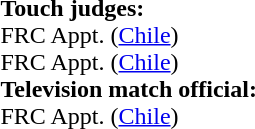<table style="width:100%">
<tr>
<td><br><br><strong>Touch judges:</strong>
<br>FRC Appt. (<a href='#'>Chile</a>)
<br>FRC Appt. (<a href='#'>Chile</a>)
<br><strong>Television match official:</strong>
<br>FRC Appt. (<a href='#'>Chile</a>)</td>
</tr>
</table>
